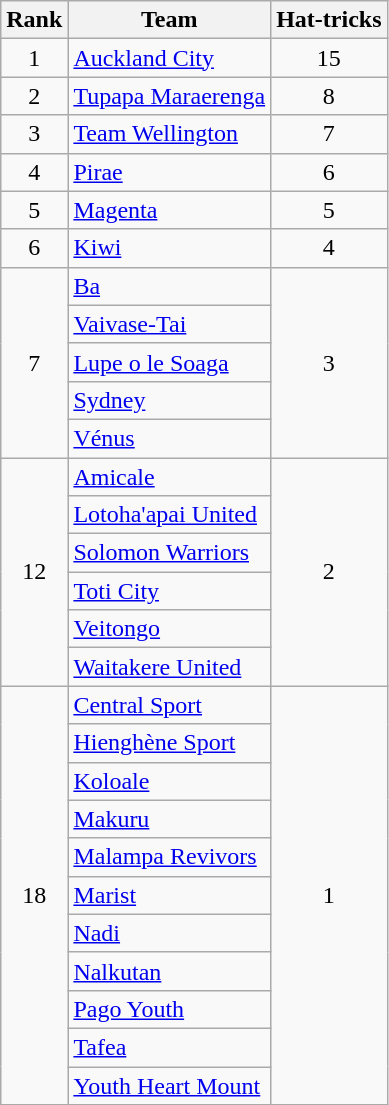<table class="wikitable plainrowheaders" style="text-align:center;">
<tr>
<th>Rank</th>
<th>Team</th>
<th>Hat-tricks</th>
</tr>
<tr>
<td>1</td>
<td align=left> <a href='#'>Auckland City</a></td>
<td>15</td>
</tr>
<tr>
<td>2</td>
<td align=left> <a href='#'>Tupapa Maraerenga</a></td>
<td>8</td>
</tr>
<tr>
<td rowspan=1>3</td>
<td align=left> <a href='#'>Team Wellington</a></td>
<td rowspan=1>7</td>
</tr>
<tr>
<td>4</td>
<td align=left> <a href='#'>Pirae</a></td>
<td>6</td>
</tr>
<tr>
<td>5</td>
<td align=left> <a href='#'>Magenta</a></td>
<td>5</td>
</tr>
<tr>
<td>6</td>
<td align=left> <a href='#'>Kiwi</a></td>
<td>4</td>
</tr>
<tr>
<td rowspan=5>7</td>
<td align=left> <a href='#'>Ba</a></td>
<td rowspan=5>3</td>
</tr>
<tr>
<td align=left> <a href='#'>Vaivase-Tai</a></td>
</tr>
<tr>
<td align=left> <a href='#'>Lupe o le Soaga</a></td>
</tr>
<tr>
<td align=left> <a href='#'>Sydney</a></td>
</tr>
<tr>
<td align=left> <a href='#'>Vénus</a></td>
</tr>
<tr>
<td rowspan=6>12</td>
<td align=left> <a href='#'>Amicale</a></td>
<td rowspan=6>2</td>
</tr>
<tr>
<td align=left> <a href='#'>Lotoha'apai United</a></td>
</tr>
<tr>
<td align=left> <a href='#'>Solomon Warriors</a></td>
</tr>
<tr>
<td align=left> <a href='#'>Toti City</a></td>
</tr>
<tr>
<td align=left> <a href='#'>Veitongo</a></td>
</tr>
<tr>
<td align=left> <a href='#'>Waitakere United</a></td>
</tr>
<tr>
<td rowspan=20>18</td>
<td align=left> <a href='#'>Central Sport</a></td>
<td rowspan=20>1</td>
</tr>
<tr>
<td align=left> <a href='#'>Hienghène Sport</a></td>
</tr>
<tr>
<td align=left> <a href='#'>Koloale</a></td>
</tr>
<tr>
<td align=left> <a href='#'>Makuru</a></td>
</tr>
<tr>
<td align=left> <a href='#'>Malampa Revivors</a></td>
</tr>
<tr>
<td align=left> <a href='#'>Marist</a></td>
</tr>
<tr>
<td align=left> <a href='#'>Nadi</a></td>
</tr>
<tr>
<td align=left> <a href='#'>Nalkutan</a></td>
</tr>
<tr>
<td align=left> <a href='#'>Pago Youth</a></td>
</tr>
<tr>
<td align=left> <a href='#'>Tafea</a></td>
</tr>
<tr>
<td align=left> <a href='#'>Youth Heart Mount</a></td>
</tr>
<tr>
</tr>
</table>
